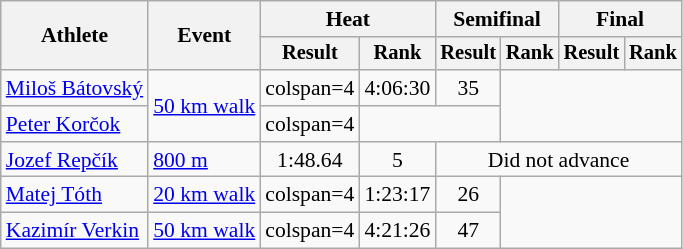<table class=wikitable style="font-size:90%">
<tr>
<th rowspan="2">Athlete</th>
<th rowspan="2">Event</th>
<th colspan="2">Heat</th>
<th colspan="2">Semifinal</th>
<th colspan="2">Final</th>
</tr>
<tr style="font-size:95%">
<th>Result</th>
<th>Rank</th>
<th>Result</th>
<th>Rank</th>
<th>Result</th>
<th>Rank</th>
</tr>
<tr align=center>
<td align=left><a href='#'>Miloš Bátovský</a></td>
<td align=left rowspan=2><a href='#'>50 km walk</a></td>
<td>colspan=4 </td>
<td>4:06:30</td>
<td>35</td>
</tr>
<tr align=center>
<td align=left><a href='#'>Peter Korčok</a></td>
<td>colspan=4 </td>
<td colspan=2></td>
</tr>
<tr align=center>
<td align=left><a href='#'>Jozef Repčík</a></td>
<td align=left><a href='#'>800 m</a></td>
<td>1:48.64</td>
<td>5</td>
<td colspan=4>Did not advance</td>
</tr>
<tr align=center>
<td align=left><a href='#'>Matej Tóth</a></td>
<td align=left><a href='#'>20 km walk</a></td>
<td>colspan=4 </td>
<td>1:23:17</td>
<td>26</td>
</tr>
<tr align=center>
<td align=left><a href='#'>Kazimír Verkin</a></td>
<td align=left><a href='#'>50 km walk</a></td>
<td>colspan=4 </td>
<td>4:21:26</td>
<td>47</td>
</tr>
</table>
